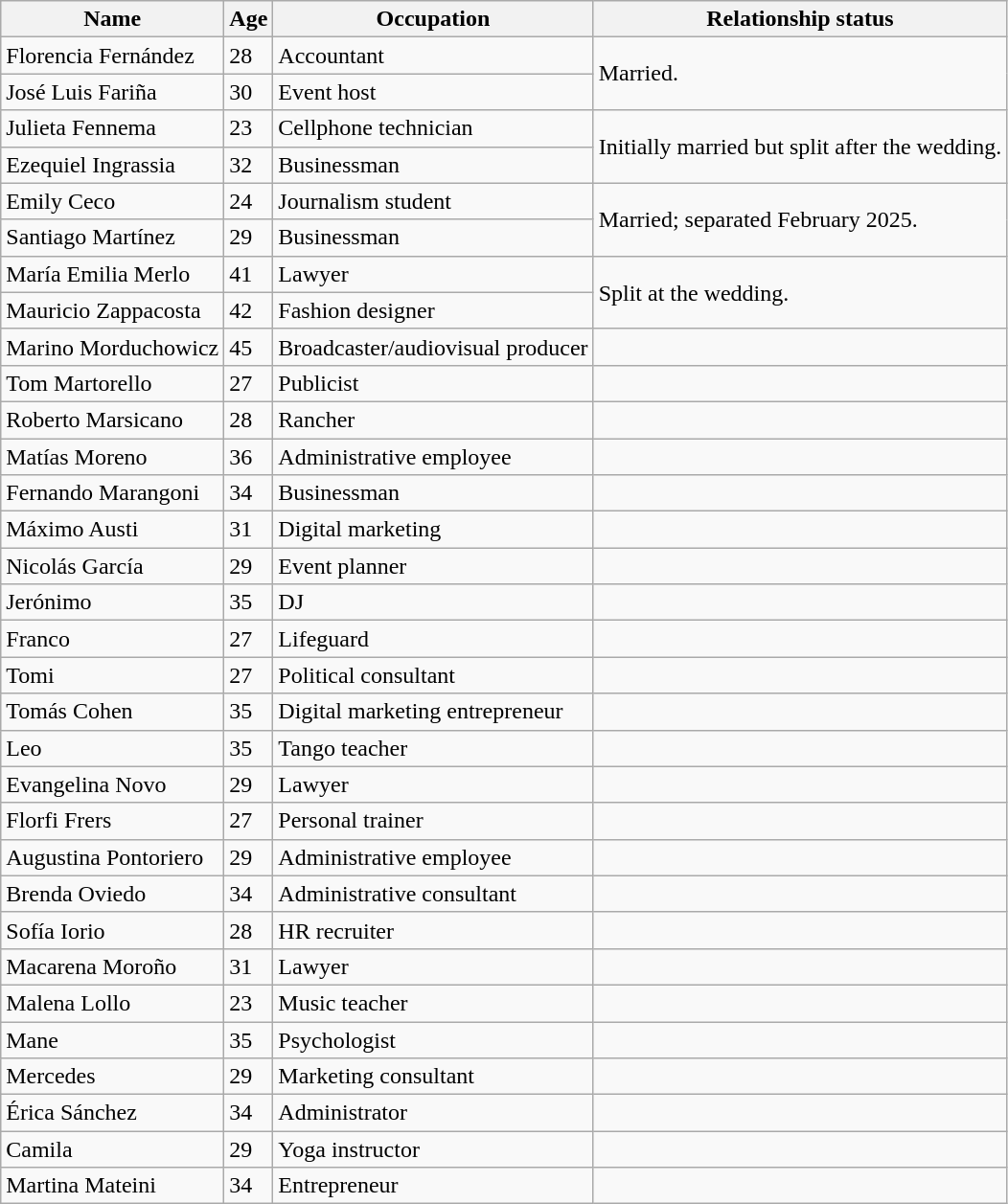<table class="wikitable sortable">
<tr>
<th>Name</th>
<th>Age</th>
<th>Occupation</th>
<th>Relationship status</th>
</tr>
<tr>
<td>Florencia Fernández</td>
<td>28</td>
<td>Accountant</td>
<td rowspan="2">Married.</td>
</tr>
<tr>
<td>José Luis Fariña</td>
<td>30</td>
<td>Event host</td>
</tr>
<tr>
<td>Julieta Fennema</td>
<td>23</td>
<td>Cellphone technician</td>
<td rowspan="2">Initially married but split after the wedding.</td>
</tr>
<tr>
<td>Ezequiel Ingrassia</td>
<td>32</td>
<td>Businessman</td>
</tr>
<tr>
<td>Emily Ceco</td>
<td>24</td>
<td>Journalism student</td>
<td rowspan="2">Married; separated February 2025.</td>
</tr>
<tr>
<td>Santiago Martínez</td>
<td>29</td>
<td>Businessman</td>
</tr>
<tr>
<td>María Emilia Merlo</td>
<td>41</td>
<td>Lawyer</td>
<td rowspan="2">Split at the wedding.</td>
</tr>
<tr>
<td>Mauricio Zappacosta</td>
<td>42</td>
<td>Fashion designer</td>
</tr>
<tr>
<td>Marino Morduchowicz</td>
<td>45</td>
<td>Broadcaster/audiovisual producer</td>
<td></td>
</tr>
<tr>
<td>Tom Martorello</td>
<td>27</td>
<td>Publicist</td>
<td></td>
</tr>
<tr>
<td>Roberto Marsicano</td>
<td>28</td>
<td>Rancher</td>
<td></td>
</tr>
<tr>
<td>Matías Moreno</td>
<td>36</td>
<td>Administrative employee</td>
<td></td>
</tr>
<tr>
<td>Fernando Marangoni</td>
<td>34</td>
<td>Businessman</td>
<td></td>
</tr>
<tr>
<td>Máximo Austi</td>
<td>31</td>
<td>Digital marketing</td>
<td></td>
</tr>
<tr>
<td>Nicolás García</td>
<td>29</td>
<td>Event planner</td>
<td></td>
</tr>
<tr>
<td>Jerónimo</td>
<td>35</td>
<td>DJ</td>
<td></td>
</tr>
<tr>
<td>Franco</td>
<td>27</td>
<td>Lifeguard</td>
<td></td>
</tr>
<tr>
<td>Tomi</td>
<td>27</td>
<td>Political consultant</td>
<td></td>
</tr>
<tr>
<td>Tomás Cohen</td>
<td>35</td>
<td>Digital marketing entrepreneur</td>
<td></td>
</tr>
<tr>
<td>Leo</td>
<td>35</td>
<td>Tango teacher</td>
<td></td>
</tr>
<tr>
<td>Evangelina Novo</td>
<td>29</td>
<td>Lawyer</td>
<td></td>
</tr>
<tr>
<td>Florfi Frers</td>
<td>27</td>
<td>Personal trainer</td>
<td></td>
</tr>
<tr>
<td>Augustina Pontoriero</td>
<td>29</td>
<td>Administrative employee</td>
<td></td>
</tr>
<tr>
<td>Brenda Oviedo</td>
<td>34</td>
<td>Administrative consultant</td>
<td></td>
</tr>
<tr>
<td>Sofía Iorio</td>
<td>28</td>
<td>HR recruiter</td>
<td></td>
</tr>
<tr>
<td>Macarena Moroño</td>
<td>31</td>
<td>Lawyer</td>
<td></td>
</tr>
<tr>
<td>Malena Lollo</td>
<td>23</td>
<td>Music teacher</td>
<td></td>
</tr>
<tr>
<td>Mane</td>
<td>35</td>
<td>Psychologist</td>
<td></td>
</tr>
<tr>
<td>Mercedes</td>
<td>29</td>
<td>Marketing consultant</td>
<td></td>
</tr>
<tr>
<td>Érica Sánchez</td>
<td>34</td>
<td>Administrator</td>
<td></td>
</tr>
<tr>
<td>Camila</td>
<td>29</td>
<td>Yoga instructor</td>
<td></td>
</tr>
<tr>
<td>Martina Mateini</td>
<td>34</td>
<td>Entrepreneur</td>
<td></td>
</tr>
</table>
